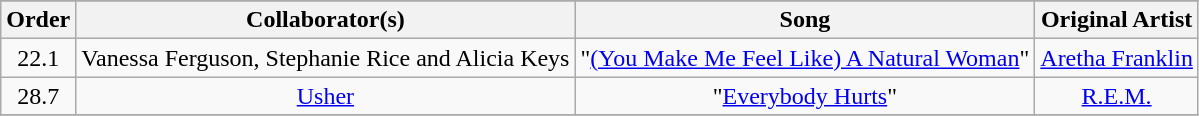<table class="wikitable" style="text-align:center;">
<tr>
</tr>
<tr>
<th>Order</th>
<th>Collaborator(s)</th>
<th>Song</th>
<th>Original Artist</th>
</tr>
<tr>
<td>22.1</td>
<td>Vanessa Ferguson, Stephanie Rice and Alicia Keys</td>
<td>"<a href='#'>(You Make Me Feel Like) A Natural Woman</a>"</td>
<td><a href='#'>Aretha Franklin</a></td>
</tr>
<tr>
<td>28.7</td>
<td><a href='#'>Usher</a></td>
<td>"<a href='#'>Everybody Hurts</a>"</td>
<td><a href='#'>R.E.M.</a></td>
</tr>
<tr>
</tr>
</table>
